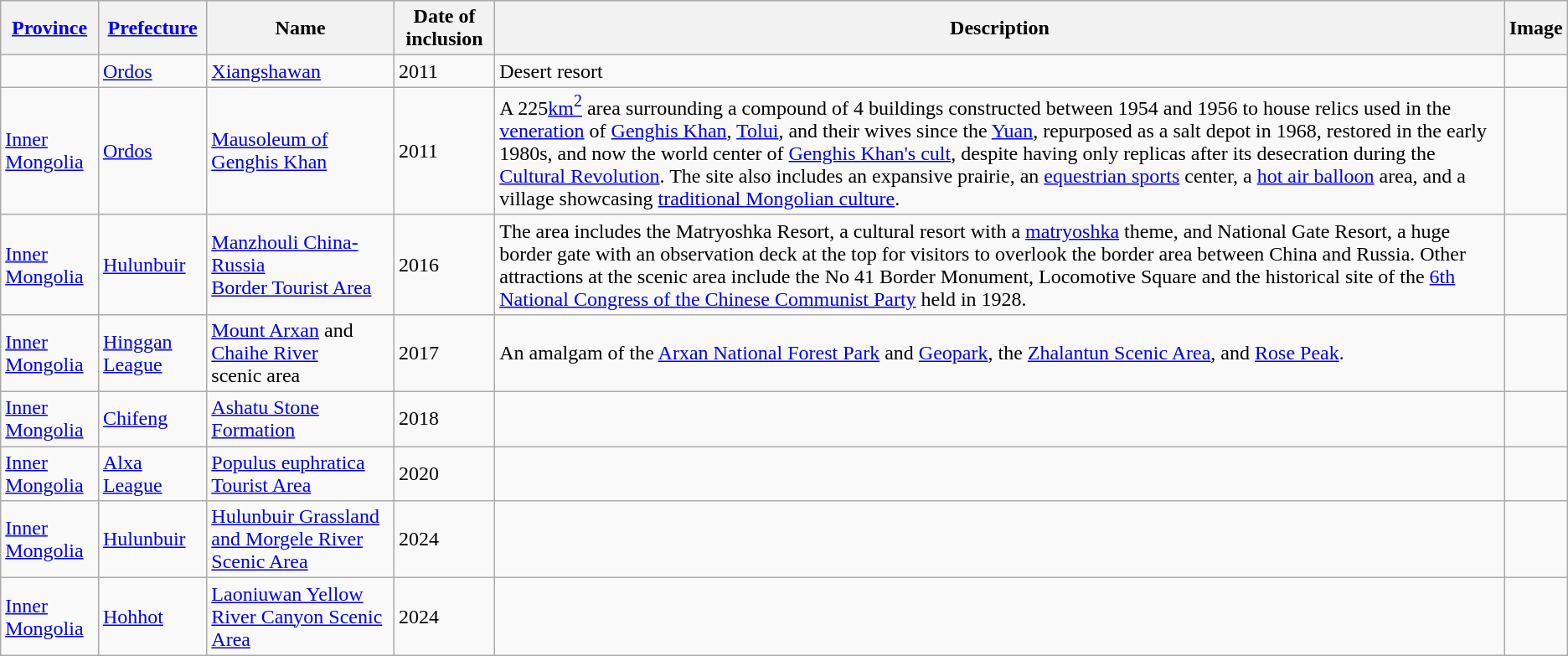<table class="wikitable sortable" style="text-align:left;">
<tr>
<th scope="col"><a href='#'>Province</a></th>
<th scope="col"><a href='#'>Prefecture</a></th>
<th scope="col">Name</th>
<th scope="col">Date of inclusion</th>
<th scope="col">Description</th>
<th scope="col">Image</th>
</tr>
<tr>
<td></td>
<td><a href='#'>Ordos</a></td>
<td><a href='#'>Xiangshawan</a></td>
<td>2011</td>
<td>Desert resort</td>
<td></td>
</tr>
<tr>
<td><a href='#'>Inner Mongolia</a></td>
<td><a href='#'>Ordos</a></td>
<td><a href='#'>Mausoleum of Genghis Khan</a></td>
<td>2011</td>
<td>A 225<a href='#'>km<sup>2</sup></a> area surrounding a compound of 4 buildings constructed between 1954 and 1956 to house relics used in the <a href='#'>veneration</a> of <a href='#'>Genghis Khan</a>, <a href='#'>Tolui</a>, and their wives since the <a href='#'>Yuan</a>, repurposed as a salt depot in 1968, restored in the early 1980s, and now the world center of <a href='#'>Genghis Khan's cult</a>, despite having only replicas after its desecration during the <a href='#'>Cultural Revolution</a>. The site also includes an expansive prairie, an <a href='#'>equestrian sports</a> center, a <a href='#'>hot air balloon</a> area, and a village showcasing <a href='#'>traditional Mongolian culture</a>.</td>
<td></td>
</tr>
<tr>
<td><a href='#'>Inner Mongolia</a></td>
<td><a href='#'>Hulunbuir</a></td>
<td><a href='#'>Manzhouli China-Russia<br>Border Tourist Area</a></td>
<td>2016</td>
<td>The area includes the Matryoshka Resort, a cultural resort with a <a href='#'>matryoshka</a> theme, and National Gate Resort, a huge border gate with an observation deck at the top for visitors to overlook the border area between China and Russia. Other attractions at the scenic area include the No 41 Border Monument, Locomotive Square and the historical site of the <a href='#'>6th National Congress of the Chinese Communist Party</a> held in 1928.</td>
<td></td>
</tr>
<tr>
<td><a href='#'>Inner Mongolia</a></td>
<td><a href='#'>Hinggan League</a></td>
<td><a href='#'>Mount Arxan</a> and <a href='#'>Chaihe River</a><br>scenic area</td>
<td>2017</td>
<td>An amalgam of the <a href='#'>Arxan National Forest Park</a> and <a href='#'>Geopark</a>, the <a href='#'>Zhalantun Scenic Area</a>, and <a href='#'>Rose Peak</a>.</td>
<td></td>
</tr>
<tr>
<td><a href='#'>Inner Mongolia</a></td>
<td><a href='#'>Chifeng</a></td>
<td><a href='#'>Ashatu Stone Formation</a></td>
<td>2018</td>
<td></td>
<td></td>
</tr>
<tr>
<td><a href='#'>Inner Mongolia</a></td>
<td><a href='#'>Alxa League</a></td>
<td><a href='#'>Populus euphratica Tourist Area</a></td>
<td>2020</td>
<td></td>
<td></td>
</tr>
<tr>
<td><a href='#'>Inner Mongolia</a></td>
<td><a href='#'>Hulunbuir</a></td>
<td><a href='#'>Hulunbuir Grassland and Morgele River Scenic Area</a></td>
<td>2024</td>
<td></td>
<td></td>
</tr>
<tr>
<td><a href='#'>Inner Mongolia</a></td>
<td><a href='#'>Hohhot</a></td>
<td><a href='#'>Laoniuwan Yellow River Canyon Scenic Area</a></td>
<td>2024</td>
<td></td>
<td></td>
</tr>
</table>
